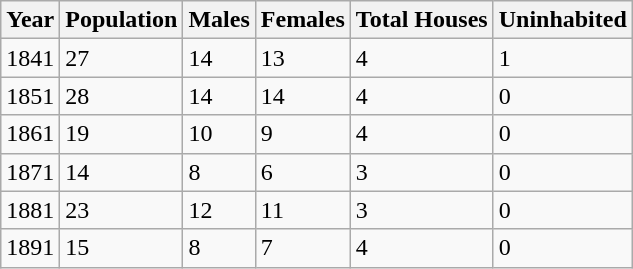<table class="wikitable">
<tr>
<th>Year</th>
<th>Population</th>
<th>Males</th>
<th>Females</th>
<th>Total Houses</th>
<th>Uninhabited</th>
</tr>
<tr>
<td>1841</td>
<td>27</td>
<td>14</td>
<td>13</td>
<td>4</td>
<td>1</td>
</tr>
<tr>
<td>1851</td>
<td>28</td>
<td>14</td>
<td>14</td>
<td>4</td>
<td>0</td>
</tr>
<tr>
<td>1861</td>
<td>19</td>
<td>10</td>
<td>9</td>
<td>4</td>
<td>0</td>
</tr>
<tr>
<td>1871</td>
<td>14</td>
<td>8</td>
<td>6</td>
<td>3</td>
<td>0</td>
</tr>
<tr>
<td>1881</td>
<td>23</td>
<td>12</td>
<td>11</td>
<td>3</td>
<td>0</td>
</tr>
<tr>
<td>1891</td>
<td>15</td>
<td>8</td>
<td>7</td>
<td>4</td>
<td>0</td>
</tr>
</table>
